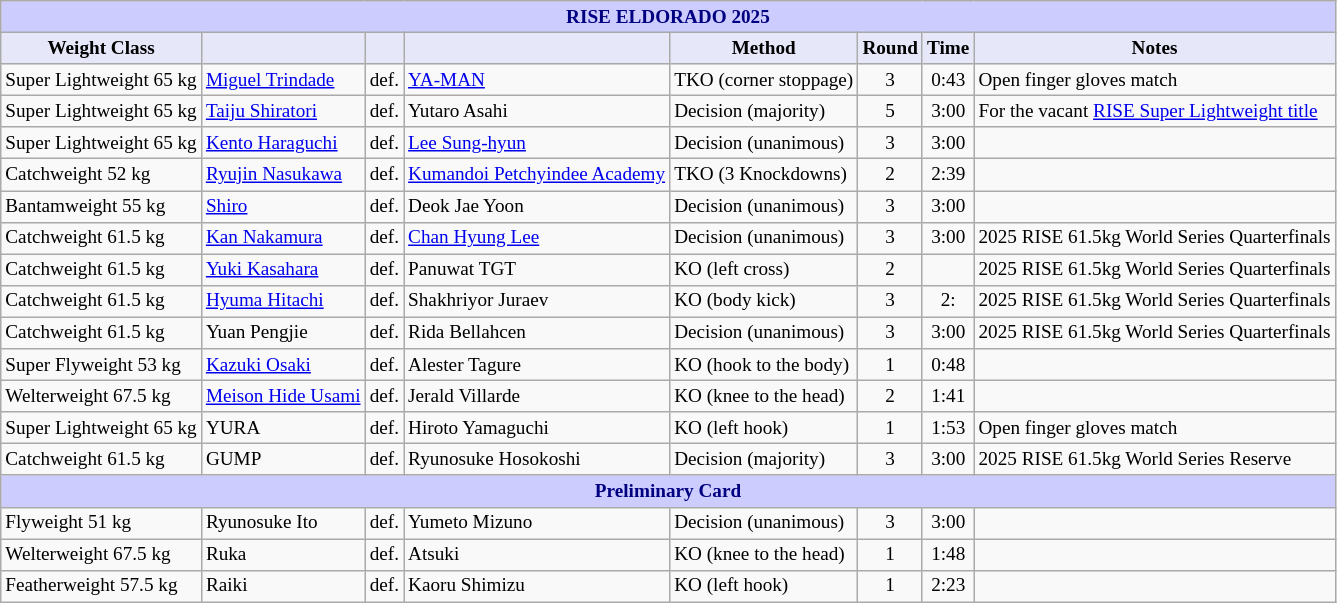<table class="wikitable" style="font-size: 80%;">
<tr>
<th colspan="8" style="background-color: #ccf; color: #000080; text-align: center;"><strong>RISE ELDORADO 2025</strong></th>
</tr>
<tr>
<th colspan="1" style="background-color: #E6E8FA; color: #000000; text-align: center;">Weight Class</th>
<th colspan="1" style="background-color: #E6E8FA; color: #000000; text-align: center;"></th>
<th colspan="1" style="background-color: #E6E8FA; color: #000000; text-align: center;"></th>
<th colspan="1" style="background-color: #E6E8FA; color: #000000; text-align: center;"></th>
<th colspan="1" style="background-color: #E6E8FA; color: #000000; text-align: center;">Method</th>
<th colspan="1" style="background-color: #E6E8FA; color: #000000; text-align: center;">Round</th>
<th colspan="1" style="background-color: #E6E8FA; color: #000000; text-align: center;">Time</th>
<th colspan="1" style="background-color: #E6E8FA; color: #000000; text-align: center;">Notes</th>
</tr>
<tr>
<td>Super Lightweight 65 kg</td>
<td> <a href='#'>Miguel Trindade</a></td>
<td align="center">def.</td>
<td> <a href='#'>YA-MAN</a></td>
<td>TKO (corner stoppage)</td>
<td align="center">3</td>
<td align="center">0:43</td>
<td>Open finger gloves match</td>
</tr>
<tr>
<td>Super Lightweight 65 kg</td>
<td> <a href='#'>Taiju Shiratori</a></td>
<td align="center">def.</td>
<td> Yutaro Asahi</td>
<td>Decision (majority)</td>
<td align="center">5</td>
<td align="center">3:00</td>
<td>For the vacant <a href='#'>RISE Super Lightweight title</a></td>
</tr>
<tr>
<td>Super Lightweight 65 kg</td>
<td> <a href='#'>Kento Haraguchi</a></td>
<td align="center">def.</td>
<td> <a href='#'>Lee Sung-hyun</a></td>
<td>Decision (unanimous)</td>
<td align="center">3</td>
<td align="center">3:00</td>
<td></td>
</tr>
<tr>
<td>Catchweight 52 kg</td>
<td> <a href='#'>Ryujin Nasukawa</a></td>
<td align="center">def.</td>
<td> <a href='#'>Kumandoi Petchyindee Academy</a></td>
<td>TKO (3 Knockdowns)</td>
<td align="center">2</td>
<td align="center">2:39</td>
<td></td>
</tr>
<tr>
<td>Bantamweight 55 kg</td>
<td> <a href='#'>Shiro</a></td>
<td align="center">def.</td>
<td> Deok Jae Yoon</td>
<td>Decision (unanimous)</td>
<td align="center">3</td>
<td align="center">3:00</td>
<td></td>
</tr>
<tr>
<td>Catchweight 61.5 kg</td>
<td> <a href='#'>Kan Nakamura</a></td>
<td align="center">def.</td>
<td> <a href='#'>Chan Hyung Lee</a></td>
<td>Decision (unanimous)</td>
<td align="center">3</td>
<td align="center">3:00</td>
<td>2025 RISE 61.5kg World Series Quarterfinals</td>
</tr>
<tr>
<td>Catchweight 61.5 kg</td>
<td> <a href='#'>Yuki Kasahara</a></td>
<td align="center">def.</td>
<td> Panuwat TGT</td>
<td>KO (left cross)</td>
<td align="center">2</td>
<td align="center"></td>
<td>2025 RISE 61.5kg World Series Quarterfinals</td>
</tr>
<tr>
<td>Catchweight 61.5 kg</td>
<td> <a href='#'>Hyuma Hitachi</a></td>
<td align="center">def.</td>
<td> Shakhriyor Juraev</td>
<td>KO (body kick)</td>
<td align="center">3</td>
<td align="center">2:</td>
<td>2025 RISE 61.5kg World Series Quarterfinals</td>
</tr>
<tr>
<td>Catchweight 61.5 kg</td>
<td> Yuan Pengjie</td>
<td align="center">def.</td>
<td> Rida Bellahcen</td>
<td>Decision (unanimous)</td>
<td align="center">3</td>
<td align="center">3:00</td>
<td>2025 RISE 61.5kg World Series Quarterfinals</td>
</tr>
<tr>
<td>Super Flyweight 53 kg</td>
<td> <a href='#'>Kazuki Osaki</a></td>
<td align="center">def.</td>
<td> Alester Tagure</td>
<td>KO (hook to the body)</td>
<td align="center">1</td>
<td align="center">0:48</td>
<td></td>
</tr>
<tr>
<td>Welterweight 67.5 kg</td>
<td> <a href='#'>Meison Hide Usami</a></td>
<td align="center">def.</td>
<td> Jerald Villarde</td>
<td>KO (knee to the head)</td>
<td align="center">2</td>
<td align="center">1:41</td>
<td></td>
</tr>
<tr>
<td>Super Lightweight 65 kg</td>
<td> YURA</td>
<td align="center">def.</td>
<td> Hiroto Yamaguchi</td>
<td>KO (left hook)</td>
<td align="center">1</td>
<td align="center">1:53</td>
<td>Open finger gloves match</td>
</tr>
<tr>
<td>Catchweight 61.5 kg</td>
<td> GUMP</td>
<td align="center">def.</td>
<td> Ryunosuke Hosokoshi</td>
<td>Decision (majority)</td>
<td align="center">3</td>
<td align="center">3:00</td>
<td>2025 RISE 61.5kg World Series Reserve</td>
</tr>
<tr>
<th colspan="8" style="background-color: #ccf; color: #000080; text-align: center;"><strong>Preliminary Card</strong></th>
</tr>
<tr>
<td>Flyweight 51 kg</td>
<td> Ryunosuke Ito</td>
<td align="center">def.</td>
<td> Yumeto Mizuno</td>
<td>Decision (unanimous)</td>
<td align="center">3</td>
<td align="center">3:00</td>
<td></td>
</tr>
<tr>
<td>Welterweight 67.5 kg</td>
<td> Ruka</td>
<td align="center">def.</td>
<td> Atsuki</td>
<td>KO (knee to the head)</td>
<td align="center">1</td>
<td align="center">1:48</td>
<td></td>
</tr>
<tr>
<td>Featherweight 57.5 kg</td>
<td> Raiki</td>
<td align="center">def.</td>
<td> Kaoru Shimizu</td>
<td>KO (left hook)</td>
<td align="center">1</td>
<td align="center">2:23</td>
<td></td>
</tr>
</table>
